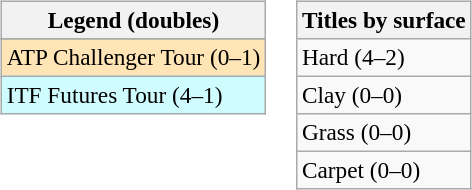<table>
<tr valign=top>
<td><br><table class=wikitable style=font-size:97%>
<tr>
<th>Legend (doubles)</th>
</tr>
<tr bgcolor=e5d1cb>
</tr>
<tr bgcolor=moccasin>
<td>ATP Challenger Tour (0–1)</td>
</tr>
<tr bgcolor=cffcff>
<td>ITF Futures Tour (4–1)</td>
</tr>
</table>
</td>
<td><br><table class=wikitable style=font-size:97%>
<tr>
<th>Titles by surface</th>
</tr>
<tr>
<td>Hard (4–2)</td>
</tr>
<tr>
<td>Clay (0–0)</td>
</tr>
<tr>
<td>Grass (0–0)</td>
</tr>
<tr>
<td>Carpet (0–0)</td>
</tr>
</table>
</td>
</tr>
</table>
